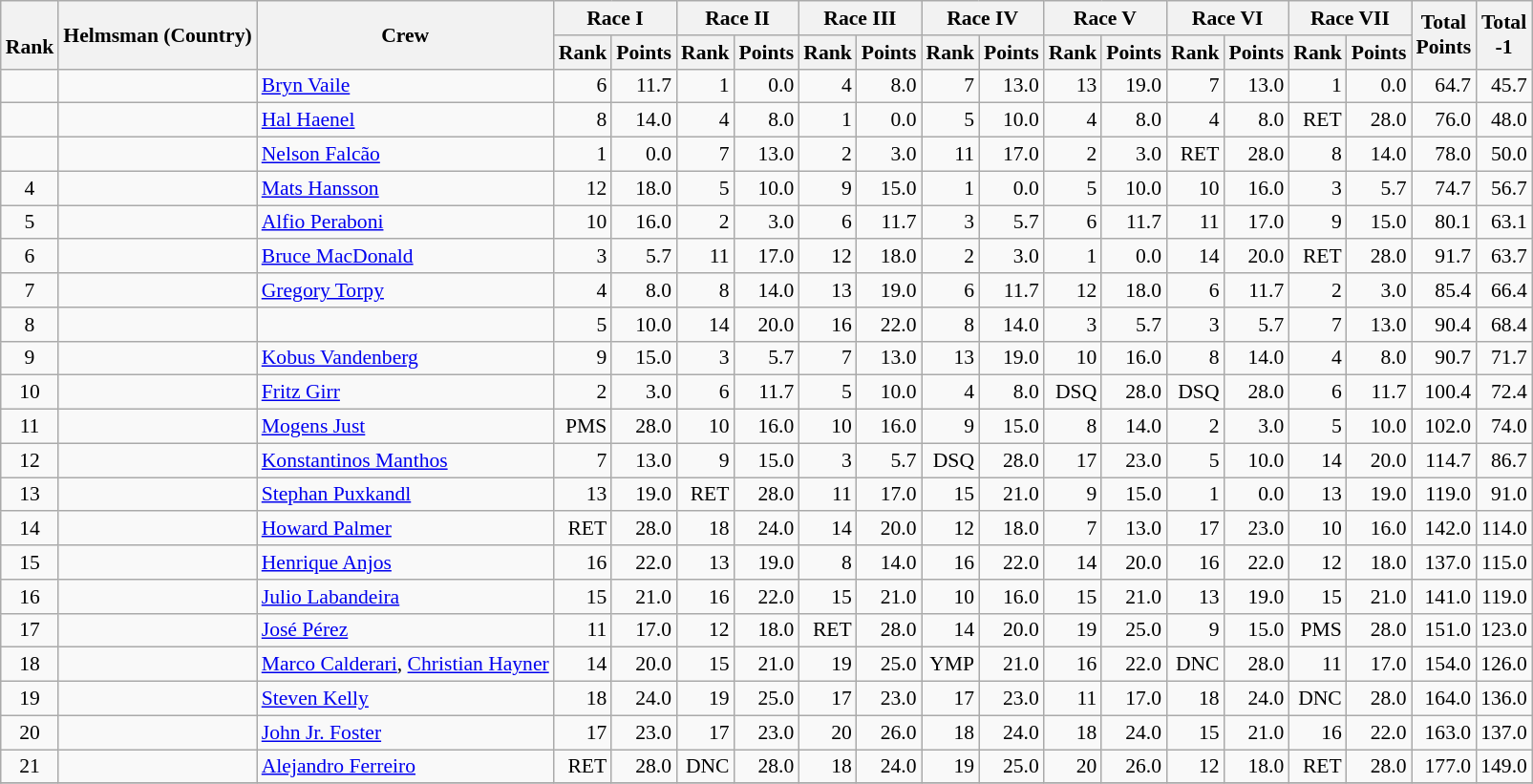<table class="wikitable" style="text-align:right; font-size:90%">
<tr>
<th rowspan="2"><br>Rank</th>
<th rowspan="2">Helmsman (Country)</th>
<th rowspan="2">Crew</th>
<th colspan="2">Race I</th>
<th colspan="2">Race II</th>
<th colspan="2">Race III</th>
<th colspan="2">Race IV</th>
<th colspan="2">Race V</th>
<th colspan="2">Race VI</th>
<th colspan="2">Race VII</th>
<th rowspan="2">Total <br>Points <br> </th>
<th rowspan="2">Total<br>-1<br> </th>
</tr>
<tr>
<th>Rank</th>
<th>Points</th>
<th>Rank</th>
<th>Points</th>
<th>Rank</th>
<th>Points</th>
<th>Rank</th>
<th>Points</th>
<th>Rank</th>
<th>Points</th>
<th>Rank</th>
<th>Points</th>
<th>Rank</th>
<th>Points</th>
</tr>
<tr style="vertical-align:top;">
<td align=center></td>
<td align=left></td>
<td align=left><a href='#'>Bryn Vaile</a> </td>
<td>6</td>
<td>11.7</td>
<td>1</td>
<td>0.0</td>
<td>4</td>
<td>8.0</td>
<td>7</td>
<td>13.0</td>
<td>13</td>
<td>19.0</td>
<td>7</td>
<td>13.0</td>
<td>1</td>
<td>0.0</td>
<td>64.7</td>
<td>45.7</td>
</tr>
<tr>
<td align=center></td>
<td align=left></td>
<td align=left><a href='#'>Hal Haenel</a> </td>
<td>8</td>
<td>14.0</td>
<td>4</td>
<td>8.0</td>
<td>1</td>
<td>0.0</td>
<td>5</td>
<td>10.0</td>
<td>4</td>
<td>8.0</td>
<td>4</td>
<td>8.0</td>
<td>RET</td>
<td>28.0</td>
<td>76.0</td>
<td>48.0</td>
</tr>
<tr>
<td align=center></td>
<td align=left></td>
<td align=left><a href='#'>Nelson Falcão</a> </td>
<td>1</td>
<td>0.0</td>
<td>7</td>
<td>13.0</td>
<td>2</td>
<td>3.0</td>
<td>11</td>
<td>17.0</td>
<td>2</td>
<td>3.0</td>
<td>RET</td>
<td>28.0</td>
<td>8</td>
<td>14.0</td>
<td>78.0</td>
<td>50.0</td>
</tr>
<tr>
<td align=center>4</td>
<td align=left></td>
<td align=left><a href='#'>Mats Hansson</a> </td>
<td>12</td>
<td>18.0</td>
<td>5</td>
<td>10.0</td>
<td>9</td>
<td>15.0</td>
<td>1</td>
<td>0.0</td>
<td>5</td>
<td>10.0</td>
<td>10</td>
<td>16.0</td>
<td>3</td>
<td>5.7</td>
<td>74.7</td>
<td>56.7</td>
</tr>
<tr>
<td align=center>5</td>
<td align=left></td>
<td align=left><a href='#'>Alfio Peraboni</a> </td>
<td>10</td>
<td>16.0</td>
<td>2</td>
<td>3.0</td>
<td>6</td>
<td>11.7</td>
<td>3</td>
<td>5.7</td>
<td>6</td>
<td>11.7</td>
<td>11</td>
<td>17.0</td>
<td>9</td>
<td>15.0</td>
<td>80.1</td>
<td>63.1</td>
</tr>
<tr>
<td align=center>6</td>
<td align=left></td>
<td align=left><a href='#'>Bruce MacDonald</a> </td>
<td>3</td>
<td>5.7</td>
<td>11</td>
<td>17.0</td>
<td>12</td>
<td>18.0</td>
<td>2</td>
<td>3.0</td>
<td>1</td>
<td>0.0</td>
<td>14</td>
<td>20.0</td>
<td>RET</td>
<td>28.0</td>
<td>91.7</td>
<td>63.7</td>
</tr>
<tr>
<td align=center>7</td>
<td align=left></td>
<td align=left><a href='#'>Gregory Torpy</a> </td>
<td>4</td>
<td>8.0</td>
<td>8</td>
<td>14.0</td>
<td>13</td>
<td>19.0</td>
<td>6</td>
<td>11.7</td>
<td>12</td>
<td>18.0</td>
<td>6</td>
<td>11.7</td>
<td>2</td>
<td>3.0</td>
<td>85.4</td>
<td>66.4</td>
</tr>
<tr>
<td align=center>8</td>
<td align=left></td>
<td align=left> </td>
<td>5</td>
<td>10.0</td>
<td>14</td>
<td>20.0</td>
<td>16</td>
<td>22.0</td>
<td>8</td>
<td>14.0</td>
<td>3</td>
<td>5.7</td>
<td>3</td>
<td>5.7</td>
<td>7</td>
<td>13.0</td>
<td>90.4</td>
<td>68.4</td>
</tr>
<tr>
<td align=center>9</td>
<td align=left></td>
<td align=left><a href='#'>Kobus Vandenberg</a> </td>
<td>9</td>
<td>15.0</td>
<td>3</td>
<td>5.7</td>
<td>7</td>
<td>13.0</td>
<td>13</td>
<td>19.0</td>
<td>10</td>
<td>16.0</td>
<td>8</td>
<td>14.0</td>
<td>4</td>
<td>8.0</td>
<td>90.7</td>
<td>71.7</td>
</tr>
<tr>
<td align=center>10</td>
<td align=left></td>
<td align=left><a href='#'>Fritz Girr</a> </td>
<td>2</td>
<td>3.0</td>
<td>6</td>
<td>11.7</td>
<td>5</td>
<td>10.0</td>
<td>4</td>
<td>8.0</td>
<td>DSQ</td>
<td>28.0</td>
<td>DSQ</td>
<td>28.0</td>
<td>6</td>
<td>11.7</td>
<td>100.4</td>
<td>72.4</td>
</tr>
<tr>
<td align=center>11</td>
<td align=left></td>
<td align=left><a href='#'>Mogens Just</a> </td>
<td>PMS</td>
<td>28.0</td>
<td>10</td>
<td>16.0</td>
<td>10</td>
<td>16.0</td>
<td>9</td>
<td>15.0</td>
<td>8</td>
<td>14.0</td>
<td>2</td>
<td>3.0</td>
<td>5</td>
<td>10.0</td>
<td>102.0</td>
<td>74.0</td>
</tr>
<tr>
<td align=center>12</td>
<td align=left></td>
<td align=left><a href='#'>Konstantinos Manthos</a> </td>
<td>7</td>
<td>13.0</td>
<td>9</td>
<td>15.0</td>
<td>3</td>
<td>5.7</td>
<td>DSQ</td>
<td>28.0</td>
<td>17</td>
<td>23.0</td>
<td>5</td>
<td>10.0</td>
<td>14</td>
<td>20.0</td>
<td>114.7</td>
<td>86.7</td>
</tr>
<tr>
<td align=center>13</td>
<td align=left></td>
<td align=left><a href='#'>Stephan Puxkandl</a> </td>
<td>13</td>
<td>19.0</td>
<td>RET</td>
<td>28.0</td>
<td>11</td>
<td>17.0</td>
<td>15</td>
<td>21.0</td>
<td>9</td>
<td>15.0</td>
<td>1</td>
<td>0.0</td>
<td>13</td>
<td>19.0</td>
<td>119.0</td>
<td>91.0</td>
</tr>
<tr>
<td align=center>14</td>
<td align=left></td>
<td align=left><a href='#'>Howard Palmer</a> </td>
<td>RET</td>
<td>28.0</td>
<td>18</td>
<td>24.0</td>
<td>14</td>
<td>20.0</td>
<td>12</td>
<td>18.0</td>
<td>7</td>
<td>13.0</td>
<td>17</td>
<td>23.0</td>
<td>10</td>
<td>16.0</td>
<td>142.0</td>
<td>114.0</td>
</tr>
<tr>
<td align=center>15</td>
<td align=left></td>
<td align=left><a href='#'>Henrique Anjos</a> </td>
<td>16</td>
<td>22.0</td>
<td>13</td>
<td>19.0</td>
<td>8</td>
<td>14.0</td>
<td>16</td>
<td>22.0</td>
<td>14</td>
<td>20.0</td>
<td>16</td>
<td>22.0</td>
<td>12</td>
<td>18.0</td>
<td>137.0</td>
<td>115.0</td>
</tr>
<tr>
<td align=center>16</td>
<td align=left></td>
<td align=left><a href='#'>Julio Labandeira</a> </td>
<td>15</td>
<td>21.0</td>
<td>16</td>
<td>22.0</td>
<td>15</td>
<td>21.0</td>
<td>10</td>
<td>16.0</td>
<td>15</td>
<td>21.0</td>
<td>13</td>
<td>19.0</td>
<td>15</td>
<td>21.0</td>
<td>141.0</td>
<td>119.0</td>
</tr>
<tr>
<td align=center>17</td>
<td align=left></td>
<td align=left><a href='#'>José Pérez</a> </td>
<td>11</td>
<td>17.0</td>
<td>12</td>
<td>18.0</td>
<td>RET</td>
<td>28.0</td>
<td>14</td>
<td>20.0</td>
<td>19</td>
<td>25.0</td>
<td>9</td>
<td>15.0</td>
<td>PMS</td>
<td>28.0</td>
<td>151.0</td>
<td>123.0</td>
</tr>
<tr>
<td align=center>18</td>
<td align=left></td>
<td align=left><a href='#'>Marco Calderari</a>, <a href='#'>Christian Hayner</a> </td>
<td>14</td>
<td>20.0</td>
<td>15</td>
<td>21.0</td>
<td>19</td>
<td>25.0</td>
<td>YMP</td>
<td>21.0</td>
<td>16</td>
<td>22.0</td>
<td>DNC</td>
<td>28.0</td>
<td>11</td>
<td>17.0</td>
<td>154.0</td>
<td>126.0</td>
</tr>
<tr>
<td align=center>19</td>
<td align=left></td>
<td align=left><a href='#'>Steven Kelly</a> </td>
<td>18</td>
<td>24.0</td>
<td>19</td>
<td>25.0</td>
<td>17</td>
<td>23.0</td>
<td>17</td>
<td>23.0</td>
<td>11</td>
<td>17.0</td>
<td>18</td>
<td>24.0</td>
<td>DNC</td>
<td>28.0</td>
<td>164.0</td>
<td>136.0</td>
</tr>
<tr>
<td align=center>20</td>
<td align=left></td>
<td align=left><a href='#'>John Jr. Foster</a> </td>
<td>17</td>
<td>23.0</td>
<td>17</td>
<td>23.0</td>
<td>20</td>
<td>26.0</td>
<td>18</td>
<td>24.0</td>
<td>18</td>
<td>24.0</td>
<td>15</td>
<td>21.0</td>
<td>16</td>
<td>22.0</td>
<td>163.0</td>
<td>137.0</td>
</tr>
<tr>
<td align=center>21</td>
<td align=left></td>
<td align=left><a href='#'>Alejandro Ferreiro</a> </td>
<td>RET</td>
<td>28.0</td>
<td>DNC</td>
<td>28.0</td>
<td>18</td>
<td>24.0</td>
<td>19</td>
<td>25.0</td>
<td>20</td>
<td>26.0</td>
<td>12</td>
<td>18.0</td>
<td>RET</td>
<td>28.0</td>
<td>177.0</td>
<td>149.0</td>
</tr>
<tr>
</tr>
</table>
